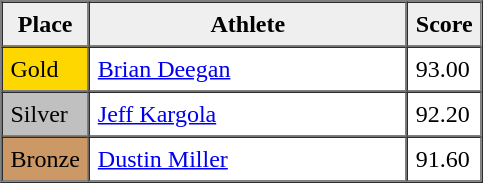<table border=1 cellpadding=5 cellspacing=0>
<tr>
<th style="background:#efefef;" width="20">Place</th>
<th style="background:#efefef;" width="200">Athlete</th>
<th style="background:#efefef;" width="20">Score</th>
</tr>
<tr align=left>
<td style="background:gold;">Gold</td>
<td><a href='#'>Brian Deegan</a></td>
<td>93.00</td>
</tr>
<tr align=left>
<td style="background:silver;">Silver</td>
<td><a href='#'>Jeff Kargola</a></td>
<td>92.20</td>
</tr>
<tr align=left>
<td style="background:#CC9966;">Bronze</td>
<td><a href='#'>Dustin Miller</a></td>
<td>91.60</td>
</tr>
</table>
